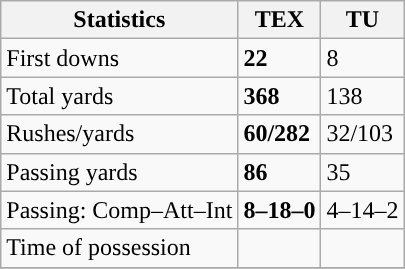<table class="wikitable" style="float: left;">
<tr>
<th>Statistics</th>
<th>TEX</th>
<th>TU</th>
</tr>
<tr>
<td>First downs</td>
<td><strong>22</strong></td>
<td>8</td>
</tr>
<tr>
<td>Total yards</td>
<td><strong>368</strong></td>
<td>138</td>
</tr>
<tr>
<td>Rushes/yards</td>
<td><strong>60/282</strong></td>
<td>32/103</td>
</tr>
<tr>
<td>Passing yards</td>
<td><strong>86</strong></td>
<td>35</td>
</tr>
<tr>
<td>Passing: Comp–Att–Int</td>
<td><strong>8–18–0</strong></td>
<td>4–14–2</td>
</tr>
<tr>
<td>Time of possession</td>
<td></td>
<td></td>
</tr>
<tr>
</tr>
</table>
